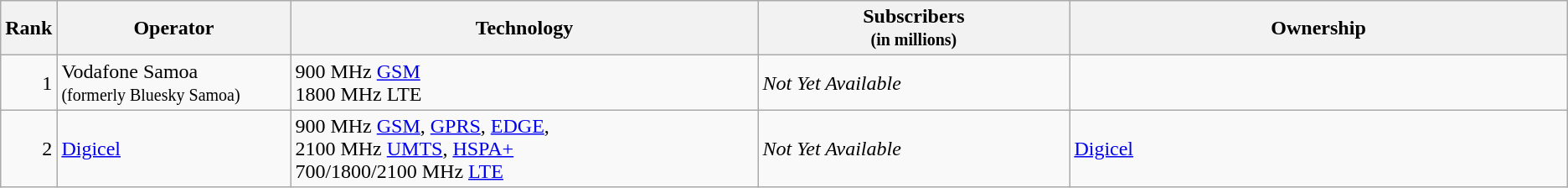<table class="wikitable">
<tr>
<th style="width:3%;">Rank</th>
<th style="width:15%;">Operator</th>
<th style="width:30%;">Technology</th>
<th style="width:20%;">Subscribers<br><small>(in millions)</small></th>
<th style="width:32%;">Ownership</th>
</tr>
<tr>
<td align=right>1</td>
<td>Vodafone Samoa<br><small>(formerly Bluesky Samoa)</small></td>
<td>900 MHz <a href='#'>GSM</a><br>1800 MHz LTE</td>
<td><em>Not Yet Available</em></td>
<td></td>
</tr>
<tr>
<td align=right>2</td>
<td><a href='#'>Digicel</a></td>
<td>900 MHz <a href='#'>GSM</a>, <a href='#'>GPRS</a>, <a href='#'>EDGE</a>,<br>2100 MHz <a href='#'>UMTS</a>, <a href='#'>HSPA+</a><br>700/1800/2100 MHz <a href='#'>LTE</a></td>
<td><em>Not Yet Available</em></td>
<td><a href='#'>Digicel</a></td>
</tr>
</table>
